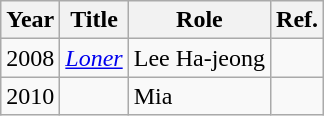<table class="wikitable">
<tr>
<th>Year</th>
<th>Title</th>
<th>Role</th>
<th>Ref.</th>
</tr>
<tr>
<td>2008</td>
<td><em><a href='#'>Loner</a></em></td>
<td>Lee Ha-jeong</td>
<td></td>
</tr>
<tr>
<td>2010</td>
<td><em></em></td>
<td>Mia</td>
<td></td>
</tr>
</table>
